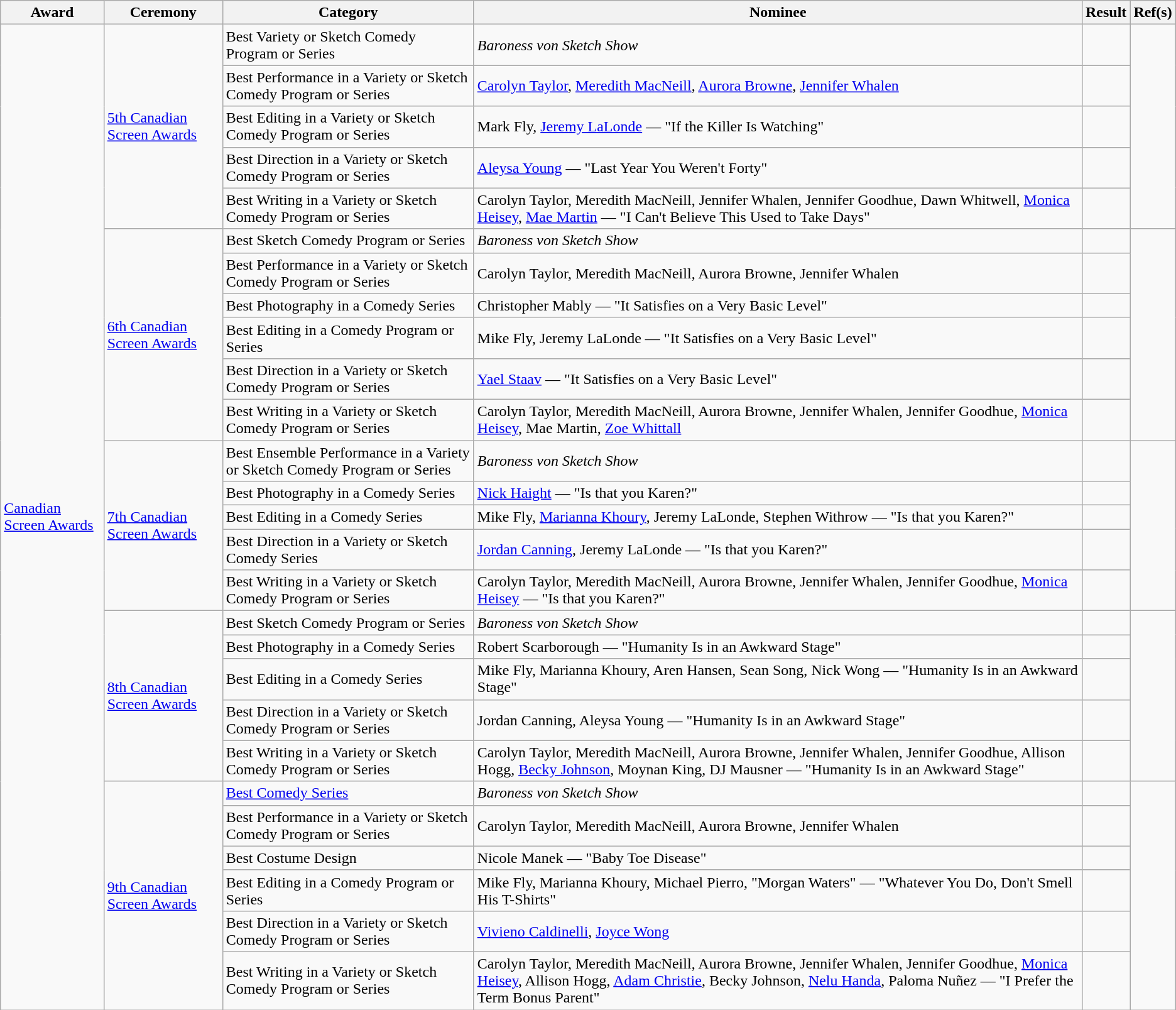<table class="wikitable plainrowheaders sortable">
<tr>
<th>Award</th>
<th>Ceremony</th>
<th>Category</th>
<th>Nominee</th>
<th>Result</th>
<th>Ref(s)</th>
</tr>
<tr>
<td rowspan=27><a href='#'>Canadian Screen Awards</a></td>
<td rowspan=5><a href='#'>5th Canadian Screen Awards</a></td>
<td>Best Variety or Sketch Comedy Program or Series</td>
<td><em>Baroness von Sketch Show</em></td>
<td></td>
<td rowspan=5></td>
</tr>
<tr>
<td>Best Performance in a Variety or Sketch Comedy Program or Series</td>
<td><a href='#'>Carolyn Taylor</a>, <a href='#'>Meredith MacNeill</a>, <a href='#'>Aurora Browne</a>, <a href='#'>Jennifer Whalen</a></td>
<td></td>
</tr>
<tr>
<td>Best Editing in a Variety or Sketch Comedy Program or Series</td>
<td>Mark Fly, <a href='#'>Jeremy LaLonde</a> — "If the Killer Is Watching"</td>
<td></td>
</tr>
<tr>
<td>Best Direction in a Variety or Sketch Comedy Program or Series</td>
<td><a href='#'>Aleysa Young</a> — "Last Year You Weren't Forty"</td>
<td></td>
</tr>
<tr>
<td>Best Writing in a Variety or Sketch Comedy Program or Series</td>
<td>Carolyn Taylor, Meredith MacNeill, Jennifer Whalen, Jennifer Goodhue, Dawn Whitwell, <a href='#'>Monica Heisey</a>, <a href='#'>Mae Martin</a> — "I Can't Believe This Used to Take Days"</td>
<td></td>
</tr>
<tr>
<td rowspan=6><a href='#'>6th Canadian Screen Awards</a></td>
<td>Best Sketch Comedy Program or Series</td>
<td><em>Baroness von Sketch Show</em></td>
<td></td>
<td rowspan=6></td>
</tr>
<tr>
<td>Best Performance in a Variety or Sketch Comedy Program or Series</td>
<td>Carolyn Taylor, Meredith MacNeill, Aurora Browne, Jennifer Whalen</td>
<td></td>
</tr>
<tr>
<td>Best Photography in a Comedy Series</td>
<td>Christopher Mably — "It Satisfies on a Very Basic Level"</td>
<td></td>
</tr>
<tr>
<td>Best Editing in a Comedy Program or Series</td>
<td>Mike Fly, Jeremy LaLonde — "It Satisfies on a Very Basic Level"</td>
<td></td>
</tr>
<tr>
<td>Best Direction in a Variety or Sketch Comedy Program or Series</td>
<td><a href='#'>Yael Staav</a> — "It Satisfies on a Very Basic Level"</td>
<td></td>
</tr>
<tr>
<td>Best Writing in a Variety or Sketch Comedy Program or Series</td>
<td>Carolyn Taylor, Meredith MacNeill, Aurora Browne, Jennifer Whalen, Jennifer Goodhue, <a href='#'>Monica Heisey</a>, Mae Martin, <a href='#'>Zoe Whittall</a></td>
<td></td>
</tr>
<tr>
<td rowspan=5><a href='#'>7th Canadian Screen Awards</a></td>
<td>Best Ensemble Performance in a Variety or Sketch Comedy Program or Series</td>
<td><em>Baroness von Sketch Show</em></td>
<td></td>
<td rowspan=5></td>
</tr>
<tr>
<td>Best Photography in a Comedy Series</td>
<td><a href='#'>Nick Haight</a> — "Is that you Karen?"</td>
<td></td>
</tr>
<tr>
<td>Best Editing in a Comedy Series</td>
<td>Mike Fly, <a href='#'>Marianna Khoury</a>, Jeremy LaLonde, Stephen Withrow — "Is that you Karen?"</td>
<td></td>
</tr>
<tr>
<td>Best Direction in a Variety or Sketch Comedy Series</td>
<td><a href='#'>Jordan Canning</a>, Jeremy LaLonde — "Is that you Karen?"</td>
<td></td>
</tr>
<tr>
<td>Best Writing in a Variety or Sketch Comedy Program or Series</td>
<td>Carolyn Taylor, Meredith MacNeill, Aurora Browne, Jennifer Whalen, Jennifer Goodhue, <a href='#'>Monica Heisey</a> — "Is that you Karen?"</td>
<td></td>
</tr>
<tr>
<td rowspan=5><a href='#'>8th Canadian Screen Awards</a></td>
<td>Best Sketch Comedy Program or Series</td>
<td><em>Baroness von Sketch Show</em></td>
<td></td>
<td rowspan=5></td>
</tr>
<tr>
<td>Best Photography in a Comedy Series</td>
<td>Robert Scarborough — "Humanity Is in an Awkward Stage"</td>
<td></td>
</tr>
<tr>
<td>Best Editing in a Comedy Series</td>
<td>Mike Fly, Marianna Khoury, Aren Hansen, Sean Song, Nick Wong — "Humanity Is in an Awkward Stage"</td>
<td></td>
</tr>
<tr>
<td>Best Direction in a Variety or Sketch Comedy Program or Series</td>
<td>Jordan Canning, Aleysa Young — "Humanity Is in an Awkward Stage"</td>
<td></td>
</tr>
<tr>
<td>Best Writing in a Variety or Sketch Comedy Program or Series</td>
<td>Carolyn Taylor, Meredith MacNeill, Aurora Browne, Jennifer Whalen, Jennifer Goodhue, Allison Hogg, <a href='#'>Becky Johnson</a>, Moynan King, DJ Mausner — "Humanity Is in an Awkward Stage"</td>
<td></td>
</tr>
<tr>
<td rowspan=6><a href='#'>9th Canadian Screen Awards</a></td>
<td><a href='#'>Best Comedy Series</a></td>
<td><em>Baroness von Sketch Show</em></td>
<td></td>
<td rowspan=6></td>
</tr>
<tr>
<td>Best Performance in a Variety or Sketch Comedy Program or Series</td>
<td>Carolyn Taylor, Meredith MacNeill, Aurora Browne, Jennifer Whalen</td>
<td></td>
</tr>
<tr>
<td>Best Costume Design</td>
<td>Nicole Manek — "Baby Toe Disease"</td>
<td></td>
</tr>
<tr>
<td>Best Editing in a Comedy Program or Series</td>
<td>Mike Fly, Marianna Khoury, Michael Pierro, "Morgan Waters" — "Whatever You Do, Don't Smell His T-Shirts"</td>
<td></td>
</tr>
<tr>
<td>Best Direction in a Variety or Sketch Comedy Program or Series</td>
<td><a href='#'>Vivieno Caldinelli</a>, <a href='#'>Joyce Wong</a></td>
<td></td>
</tr>
<tr>
<td>Best Writing in a Variety or Sketch Comedy Program or Series</td>
<td>Carolyn Taylor, Meredith MacNeill, Aurora Browne, Jennifer Whalen, Jennifer Goodhue, <a href='#'>Monica Heisey</a>, Allison Hogg, <a href='#'>Adam Christie</a>, Becky Johnson, <a href='#'>Nelu Handa</a>, Paloma Nuñez — "I Prefer the Term Bonus Parent"</td>
<td></td>
</tr>
</table>
